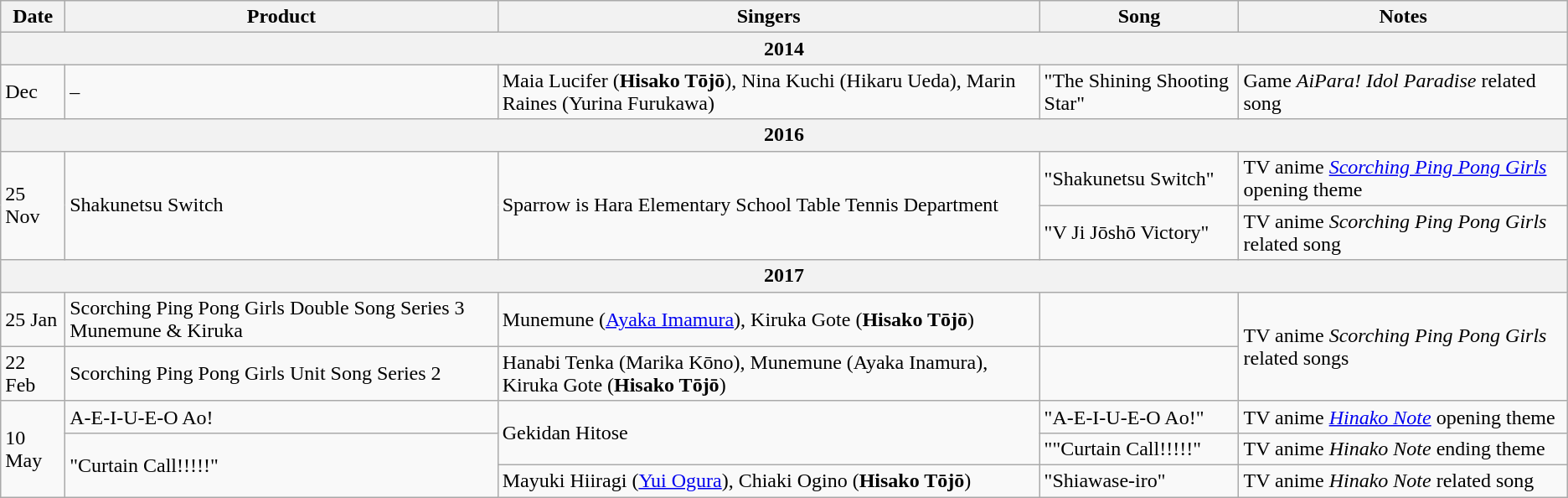<table class="wikitable">
<tr>
<th>Date</th>
<th>Product</th>
<th>Singers</th>
<th>Song</th>
<th>Notes</th>
</tr>
<tr>
<th colspan="5">2014</th>
</tr>
<tr>
<td>Dec</td>
<td>–</td>
<td>Maia Lucifer (<strong>Hisako Tōjō</strong>), Nina Kuchi (Hikaru Ueda), Marin Raines (Yurina Furukawa)</td>
<td>"The Shining Shooting Star"</td>
<td>Game <em>AiPara! Idol Paradise</em> related song</td>
</tr>
<tr>
<th colspan="5">2016</th>
</tr>
<tr>
<td rowspan="2">25 Nov</td>
<td rowspan="2">Shakunetsu Switch</td>
<td rowspan="2">Sparrow is Hara Elementary School Table Tennis Department</td>
<td>"Shakunetsu Switch"</td>
<td>TV anime <em><a href='#'>Scorching Ping Pong Girls</a></em> opening theme</td>
</tr>
<tr>
<td>"V Ji Jōshō Victory"</td>
<td>TV anime <em>Scorching Ping Pong Girls</em> related song</td>
</tr>
<tr>
<th colspan="5">2017</th>
</tr>
<tr>
<td>25 Jan</td>
<td>Scorching Ping Pong Girls Double Song Series 3 Munemune & Kiruka</td>
<td>Munemune (<a href='#'>Ayaka Imamura</a>), Kiruka Gote (<strong>Hisako Tōjō</strong>)</td>
<td></td>
<td rowspan="2">TV anime <em>Scorching Ping Pong Girls</em> related songs</td>
</tr>
<tr>
<td>22 Feb</td>
<td>Scorching Ping Pong Girls Unit Song Series 2</td>
<td>Hanabi Tenka (Marika Kōno), Munemune (Ayaka Inamura), Kiruka Gote (<strong>Hisako Tōjō</strong>)</td>
<td></td>
</tr>
<tr>
<td rowspan="3">10 May</td>
<td>A-E-I-U-E-O Ao!</td>
<td rowspan="2">Gekidan Hitose</td>
<td>"A-E-I-U-E-O Ao!"</td>
<td>TV anime <em><a href='#'>Hinako Note</a></em> opening theme</td>
</tr>
<tr>
<td rowspan="2">"Curtain Call!!!!!"</td>
<td>""Curtain Call!!!!!"</td>
<td>TV anime <em>Hinako Note</em> ending theme</td>
</tr>
<tr>
<td>Mayuki Hiiragi (<a href='#'>Yui Ogura</a>), Chiaki Ogino (<strong>Hisako Tōjō</strong>)</td>
<td>"Shiawase-iro"</td>
<td>TV anime <em>Hinako Note</em> related song</td>
</tr>
</table>
